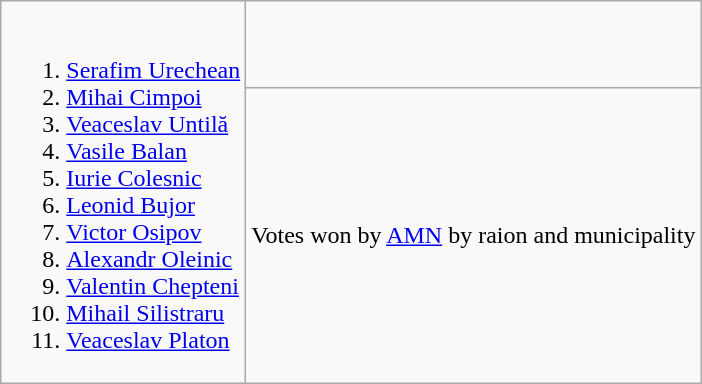<table class=wikitable>
<tr>
<td valign=top rowspan=2><br><ol><li><a href='#'>Serafim Urechean</a></li><li><a href='#'>Mihai Cimpoi</a></li><li><a href='#'>Veaceslav Untilă</a></li><li><a href='#'>Vasile Balan</a></li><li><a href='#'>Iurie Colesnic</a></li><li><a href='#'>Leonid Bujor</a></li><li><a href='#'>Victor Osipov</a></li><li><a href='#'>Alexandr Oleinic</a></li><li><a href='#'>Valentin Chepteni</a></li><li><a href='#'>Mihail Silistraru</a></li><li><a href='#'>Veaceslav Platon</a></li></ol></td>
<td></td>
</tr>
<tr>
<td align=center>Votes won by <a href='#'>AMN</a> by raion and municipality</td>
</tr>
</table>
